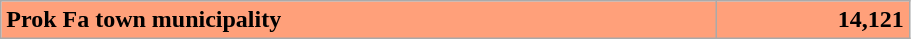<table class="wikitable" style="width:48%; display:inline-table;">
<tr>
<td style= "background: #ffa07a;"><strong>Prok Fa town municipality</strong></td>
<td style= "background: #ffa07a; text-align:right;"><strong>14,121</strong></td>
</tr>
</table>
